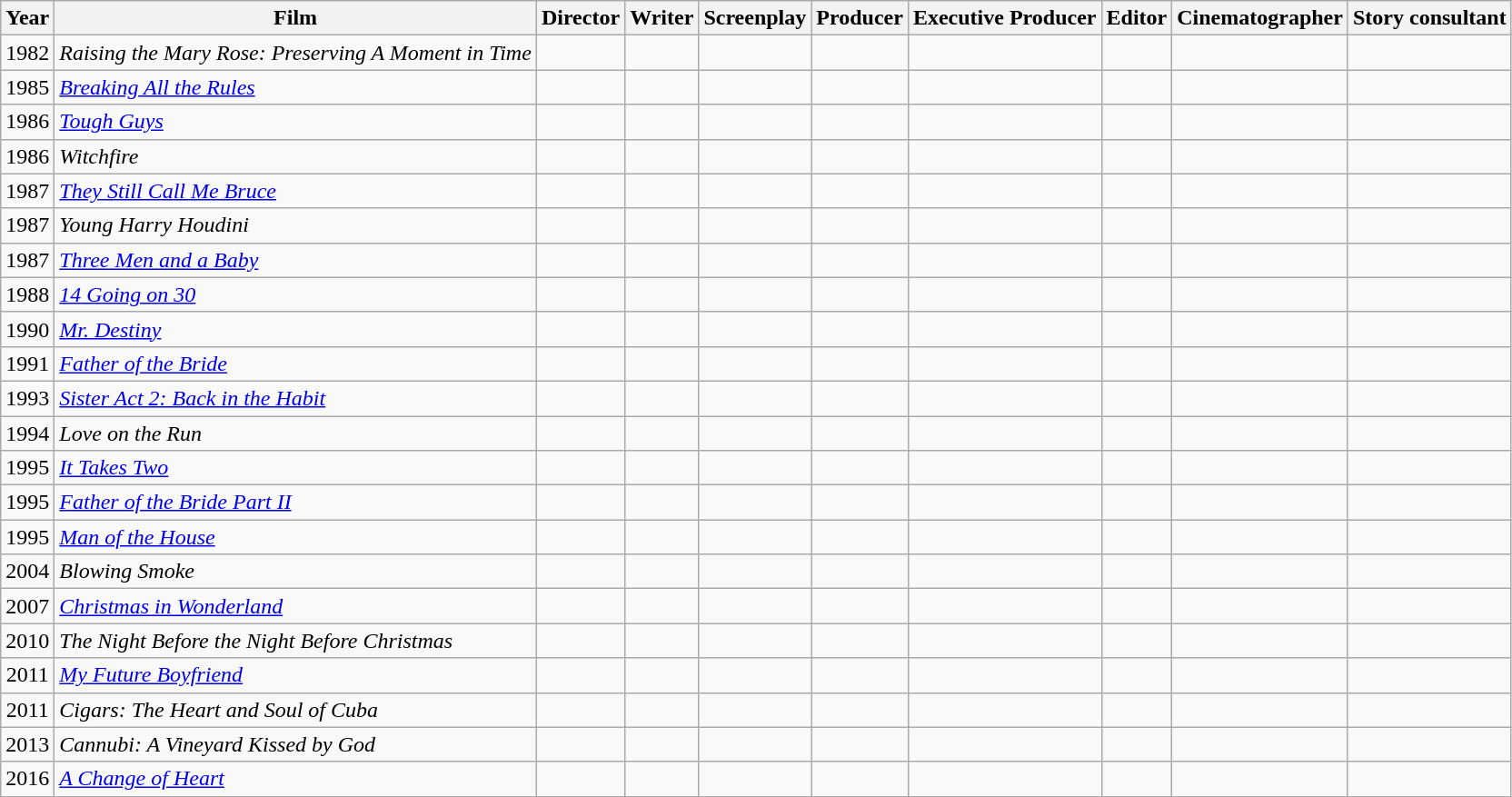<table class="wikitable" style="text-align:center">
<tr>
<th>Year</th>
<th>Film</th>
<th>Director</th>
<th>Writer</th>
<th>Screenplay</th>
<th>Producer</th>
<th>Executive Producer</th>
<th>Editor</th>
<th>Cinematographer</th>
<th>Story consultant</th>
</tr>
<tr>
<td>1982</td>
<td style="text-align:left"><em>Raising the Mary Rose: Preserving A Moment in Time</em></td>
<td></td>
<td></td>
<td></td>
<td></td>
<td></td>
<td></td>
<td></td>
<td></td>
</tr>
<tr>
<td>1985</td>
<td style="text-align:left"><em><a href='#'>Breaking All the Rules</a></em></td>
<td></td>
<td></td>
<td></td>
<td></td>
<td></td>
<td></td>
<td></td>
<td></td>
</tr>
<tr>
<td>1986</td>
<td style="text-align:left"><em><a href='#'>Tough Guys</a></em></td>
<td></td>
<td></td>
<td></td>
<td></td>
<td></td>
<td></td>
<td></td>
<td></td>
</tr>
<tr>
<td>1986</td>
<td style="text-align:left"><em>Witchfire</em></td>
<td></td>
<td></td>
<td></td>
<td></td>
<td></td>
<td></td>
<td></td>
<td></td>
</tr>
<tr>
<td>1987</td>
<td style="text-align:left"><em><a href='#'>They Still Call Me Bruce</a></em></td>
<td></td>
<td></td>
<td></td>
<td></td>
<td></td>
<td></td>
<td></td>
<td></td>
</tr>
<tr>
<td>1987</td>
<td style="text-align:left"><em>Young Harry Houdini</em></td>
<td></td>
<td></td>
<td></td>
<td></td>
<td></td>
<td></td>
<td></td>
<td></td>
</tr>
<tr>
<td>1987</td>
<td style="text-align:left"><em><a href='#'>Three Men and a Baby</a></em></td>
<td></td>
<td></td>
<td></td>
<td></td>
<td></td>
<td></td>
<td></td>
<td></td>
</tr>
<tr>
<td>1988</td>
<td style="text-align:left"><em><a href='#'>14 Going on 30</a></em></td>
<td></td>
<td></td>
<td></td>
<td></td>
<td></td>
<td></td>
<td></td>
<td></td>
</tr>
<tr>
<td>1990</td>
<td style="text-align:left"><em><a href='#'>Mr. Destiny</a></em></td>
<td></td>
<td></td>
<td></td>
<td></td>
<td></td>
<td></td>
<td></td>
<td></td>
</tr>
<tr>
<td>1991</td>
<td style="text-align:left"><em><a href='#'>Father of the Bride</a></em></td>
<td></td>
<td></td>
<td></td>
<td></td>
<td></td>
<td></td>
<td></td>
<td></td>
</tr>
<tr>
<td>1993</td>
<td style="text-align:left"><em><a href='#'>Sister Act 2: Back in the Habit</a></em></td>
<td></td>
<td></td>
<td></td>
<td></td>
<td></td>
<td></td>
<td></td>
<td></td>
</tr>
<tr>
<td>1994</td>
<td style="text-align:left"><em>Love on the Run</em></td>
<td></td>
<td></td>
<td></td>
<td></td>
<td></td>
<td></td>
<td></td>
<td></td>
</tr>
<tr>
<td>1995</td>
<td style="text-align:left"><em><a href='#'>It Takes Two</a></em></td>
<td></td>
<td></td>
<td></td>
<td></td>
<td></td>
<td></td>
<td></td>
<td></td>
</tr>
<tr>
<td>1995</td>
<td style="text-align:left"><em><a href='#'>Father of the Bride Part II</a></em></td>
<td></td>
<td></td>
<td></td>
<td></td>
<td></td>
<td></td>
<td></td>
<td></td>
</tr>
<tr>
<td>1995</td>
<td style="text-align:left"><em><a href='#'>Man of the House</a></em></td>
<td></td>
<td></td>
<td></td>
<td></td>
<td></td>
<td></td>
<td></td>
<td></td>
</tr>
<tr>
<td>2004</td>
<td style="text-align:left"><em>Blowing Smoke</em></td>
<td></td>
<td></td>
<td></td>
<td></td>
<td></td>
<td></td>
<td></td>
<td></td>
</tr>
<tr>
<td>2007</td>
<td style="text-align:left"><em><a href='#'>Christmas in Wonderland</a></em></td>
<td></td>
<td></td>
<td></td>
<td></td>
<td></td>
<td></td>
<td></td>
<td></td>
</tr>
<tr>
<td>2010</td>
<td style="text-align:left"><em>The Night Before the Night Before Christmas</em></td>
<td></td>
<td></td>
<td></td>
<td></td>
<td></td>
<td></td>
<td></td>
<td></td>
</tr>
<tr>
<td>2011</td>
<td style="text-align:left"><em><a href='#'>My Future Boyfriend</a></em></td>
<td></td>
<td></td>
<td></td>
<td></td>
<td></td>
<td></td>
<td></td>
<td></td>
</tr>
<tr>
<td>2011</td>
<td style="text-align:left"><em>Cigars: The Heart and Soul of Cuba</em></td>
<td></td>
<td></td>
<td></td>
<td></td>
<td></td>
<td></td>
<td></td>
<td></td>
</tr>
<tr>
<td>2013</td>
<td style="text-align:left"><em>Cannubi: A Vineyard Kissed by God</em></td>
<td></td>
<td></td>
<td></td>
<td></td>
<td></td>
<td></td>
<td></td>
<td></td>
</tr>
<tr>
<td>2016</td>
<td style="text-align:left"><em><a href='#'>A Change of Heart</a></em></td>
<td></td>
<td></td>
<td></td>
<td></td>
<td></td>
<td></td>
<td></td>
<td></td>
</tr>
</table>
